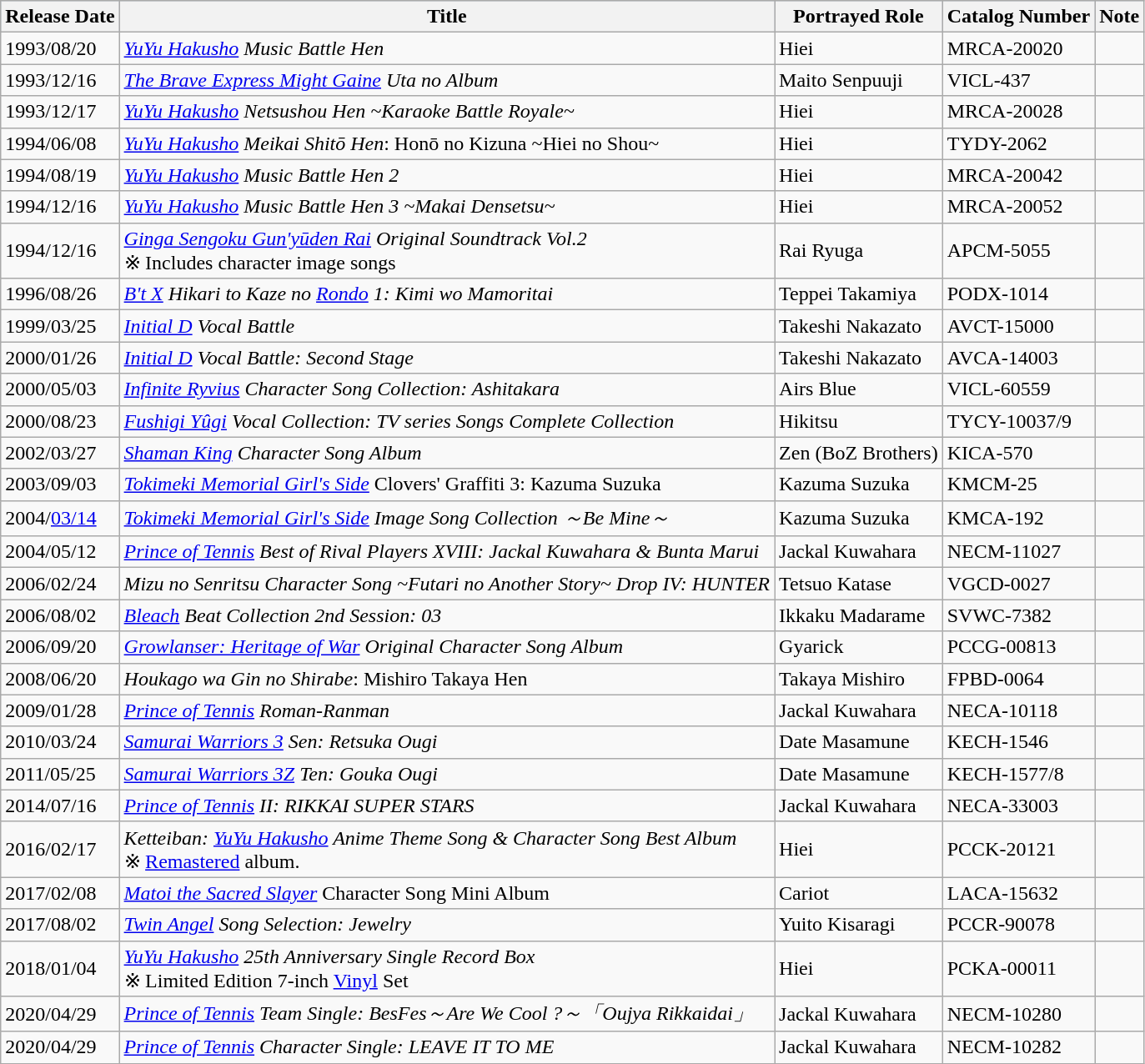<table class="wikitable">
<tr style="background:#b0c4de; text-align:center;">
<th>Release Date</th>
<th>Title</th>
<th>Portrayed Role</th>
<th>Catalog Number</th>
<th>Note</th>
</tr>
<tr>
<td>1993/08/20</td>
<td><em><a href='#'>YuYu Hakusho</a> Music Battle Hen</em></td>
<td>Hiei</td>
<td>MRCA-20020</td>
<td></td>
</tr>
<tr>
<td>1993/12/16</td>
<td><em><a href='#'>The Brave Express Might Gaine</a> Uta no Album</em></td>
<td>Maito Senpuuji</td>
<td>VICL-437</td>
<td></td>
</tr>
<tr>
<td>1993/12/17</td>
<td><em><a href='#'>YuYu Hakusho</a> Netsushou Hen ~Karaoke Battle Royale~</em></td>
<td>Hiei</td>
<td>MRCA-20028</td>
<td></td>
</tr>
<tr>
<td>1994/06/08</td>
<td><em><a href='#'>YuYu Hakusho</a> Meikai Shitō Hen</em>: Honō no Kizuna ~Hiei no Shou~</td>
<td>Hiei</td>
<td>TYDY-2062</td>
<td></td>
</tr>
<tr>
<td>1994/08/19</td>
<td><em><a href='#'>YuYu Hakusho</a> Music Battle Hen 2</em></td>
<td>Hiei</td>
<td>MRCA-20042</td>
<td></td>
</tr>
<tr>
<td>1994/12/16</td>
<td><em><a href='#'>YuYu Hakusho</a> Music Battle Hen 3 ~Makai Densetsu~</em></td>
<td>Hiei</td>
<td>MRCA-20052</td>
<td></td>
</tr>
<tr>
<td>1994/12/16</td>
<td><em><a href='#'>Ginga Sengoku Gun'yūden Rai</a> Original Soundtrack Vol.2</em><br>※ Includes character image songs</td>
<td>Rai Ryuga</td>
<td>APCM-5055</td>
<td></td>
</tr>
<tr>
<td>1996/08/26</td>
<td><em><a href='#'>B't X</a> Hikari to Kaze no <a href='#'>Rondo</a> 1: Kimi wo Mamoritai</em></td>
<td>Teppei Takamiya</td>
<td>PODX-1014</td>
<td></td>
</tr>
<tr>
<td>1999/03/25</td>
<td><em><a href='#'>Initial D</a> Vocal Battle</em></td>
<td>Takeshi Nakazato</td>
<td>AVCT-15000</td>
<td></td>
</tr>
<tr>
<td>2000/01/26</td>
<td><em><a href='#'>Initial D</a> Vocal Battle: Second Stage</em></td>
<td>Takeshi Nakazato</td>
<td>AVCA-14003</td>
<td></td>
</tr>
<tr>
<td>2000/05/03</td>
<td><em><a href='#'>Infinite Ryvius</a> Character Song Collection: Ashitakara</em></td>
<td>Airs Blue</td>
<td>VICL-60559</td>
<td></td>
</tr>
<tr>
<td>2000/08/23</td>
<td><em><a href='#'>Fushigi Yûgi</a> Vocal Collection: TV series Songs Complete Collection</em></td>
<td>Hikitsu</td>
<td>TYCY-10037/9</td>
<td></td>
</tr>
<tr>
<td>2002/03/27</td>
<td><em><a href='#'>Shaman King</a> Character Song Album</em></td>
<td>Zen (BoZ Brothers)</td>
<td>KICA-570</td>
<td></td>
</tr>
<tr>
<td>2003/09/03</td>
<td><em><a href='#'>Tokimeki Memorial Girl's Side</a></em> Clovers' Graffiti 3: Kazuma Suzuka</td>
<td>Kazuma Suzuka</td>
<td>KMCM-25</td>
<td></td>
</tr>
<tr>
<td>2004/<a href='#'>03/14</a></td>
<td><em><a href='#'>Tokimeki Memorial Girl's Side</a> Image Song Collection ～Be Mine～</em></td>
<td>Kazuma Suzuka</td>
<td>KMCA-192</td>
<td></td>
</tr>
<tr>
<td>2004/05/12</td>
<td><em><a href='#'>Prince of Tennis</a> Best of Rival Players XVIII: Jackal Kuwahara & Bunta Marui</em></td>
<td>Jackal Kuwahara</td>
<td>NECM-11027</td>
<td></td>
</tr>
<tr>
<td>2006/02/24</td>
<td><em>Mizu no Senritsu Character Song ~Futari no Another Story~ Drop IV: HUNTER</em></td>
<td>Tetsuo Katase</td>
<td>VGCD-0027</td>
<td></td>
</tr>
<tr>
<td>2006/08/02</td>
<td><em><a href='#'>Bleach</a> Beat Collection 2nd Session: 03</em></td>
<td>Ikkaku Madarame</td>
<td>SVWC-7382</td>
<td></td>
</tr>
<tr>
<td>2006/09/20</td>
<td><em><a href='#'>Growlanser: Heritage of War</a> Original Character Song Album</em></td>
<td>Gyarick</td>
<td>PCCG-00813</td>
<td></td>
</tr>
<tr>
<td>2008/06/20</td>
<td><em>Houkago wa Gin no Shirabe</em>: Mishiro Takaya Hen</td>
<td>Takaya Mishiro</td>
<td>FPBD-0064</td>
<td></td>
</tr>
<tr>
<td>2009/01/28</td>
<td><em><a href='#'>Prince of Tennis</a> Roman-Ranman</em></td>
<td>Jackal Kuwahara</td>
<td>NECA-10118</td>
<td></td>
</tr>
<tr>
<td>2010/03/24</td>
<td><em><a href='#'>Samurai Warriors 3</a> Sen: Retsuka Ougi</em></td>
<td>Date Masamune</td>
<td>KECH-1546</td>
<td></td>
</tr>
<tr>
<td>2011/05/25</td>
<td><em><a href='#'>Samurai Warriors 3Z</a> Ten: Gouka Ougi</em></td>
<td>Date Masamune</td>
<td>KECH-1577/8</td>
<td></td>
</tr>
<tr>
<td>2014/07/16</td>
<td><em><a href='#'>Prince of Tennis</a> II: RIKKAI SUPER STARS</em></td>
<td>Jackal Kuwahara</td>
<td>NECA-33003</td>
<td></td>
</tr>
<tr>
<td>2016/02/17</td>
<td><em>Ketteiban: <a href='#'>YuYu Hakusho</a> Anime Theme Song & Character Song Best Album</em><br>※ <a href='#'>Remastered</a> album.</td>
<td>Hiei</td>
<td>PCCK-20121</td>
<td></td>
</tr>
<tr>
<td>2017/02/08</td>
<td><em><a href='#'>Matoi the Sacred Slayer</a></em> Character Song Mini Album</td>
<td>Cariot</td>
<td>LACA-15632</td>
<td></td>
</tr>
<tr>
<td>2017/08/02</td>
<td><em><a href='#'>Twin Angel</a> Song Selection: Jewelry</em></td>
<td>Yuito Kisaragi</td>
<td>PCCR-90078</td>
<td></td>
</tr>
<tr>
<td>2018/01/04</td>
<td><em><a href='#'>YuYu Hakusho</a> 25th Anniversary Single Record Box</em><br>※ Limited Edition 7-inch <a href='#'>Vinyl</a> Set</td>
<td>Hiei</td>
<td>PCKA-00011</td>
<td></td>
</tr>
<tr>
<td>2020/04/29</td>
<td><em><a href='#'>Prince of Tennis</a> Team Single: BesFes～Are We Cool ?～「Oujya Rikkaidai」</em></td>
<td>Jackal Kuwahara</td>
<td>NECM-10280</td>
<td></td>
</tr>
<tr>
<td>2020/04/29</td>
<td><em><a href='#'>Prince of Tennis</a> Character Single: LEAVE IT TO ME</em></td>
<td>Jackal Kuwahara</td>
<td>NECM-10282</td>
<td></td>
</tr>
</table>
